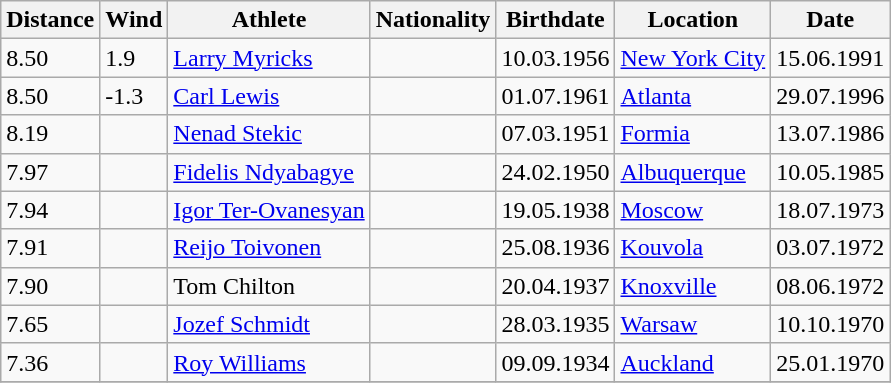<table class="wikitable">
<tr>
<th>Distance</th>
<th>Wind</th>
<th>Athlete</th>
<th>Nationality</th>
<th>Birthdate</th>
<th>Location</th>
<th>Date</th>
</tr>
<tr>
<td>8.50</td>
<td>1.9</td>
<td><a href='#'>Larry Myricks</a></td>
<td></td>
<td>10.03.1956</td>
<td><a href='#'>New York City</a></td>
<td>15.06.1991</td>
</tr>
<tr>
<td>8.50</td>
<td>-1.3</td>
<td><a href='#'>Carl Lewis</a></td>
<td></td>
<td>01.07.1961</td>
<td><a href='#'>Atlanta</a></td>
<td>29.07.1996</td>
</tr>
<tr>
<td>8.19</td>
<td></td>
<td><a href='#'>Nenad Stekic</a></td>
<td></td>
<td>07.03.1951</td>
<td><a href='#'>Formia</a></td>
<td>13.07.1986</td>
</tr>
<tr>
<td>7.97</td>
<td></td>
<td><a href='#'>Fidelis Ndyabagye</a></td>
<td></td>
<td>24.02.1950</td>
<td><a href='#'>Albuquerque</a></td>
<td>10.05.1985</td>
</tr>
<tr>
<td>7.94</td>
<td></td>
<td><a href='#'>Igor Ter-Ovanesyan</a></td>
<td></td>
<td>19.05.1938</td>
<td><a href='#'>Moscow</a></td>
<td>18.07.1973</td>
</tr>
<tr>
<td>7.91</td>
<td></td>
<td><a href='#'>Reijo Toivonen</a></td>
<td></td>
<td>25.08.1936</td>
<td><a href='#'>Kouvola</a></td>
<td>03.07.1972</td>
</tr>
<tr>
<td>7.90</td>
<td></td>
<td>Tom Chilton</td>
<td></td>
<td>20.04.1937</td>
<td><a href='#'>Knoxville</a></td>
<td>08.06.1972</td>
</tr>
<tr>
<td>7.65</td>
<td></td>
<td><a href='#'>Jozef Schmidt</a></td>
<td></td>
<td>28.03.1935</td>
<td><a href='#'>Warsaw</a></td>
<td>10.10.1970</td>
</tr>
<tr>
<td>7.36</td>
<td></td>
<td><a href='#'>Roy Williams</a></td>
<td></td>
<td>09.09.1934</td>
<td><a href='#'>Auckland</a></td>
<td>25.01.1970</td>
</tr>
<tr>
</tr>
</table>
